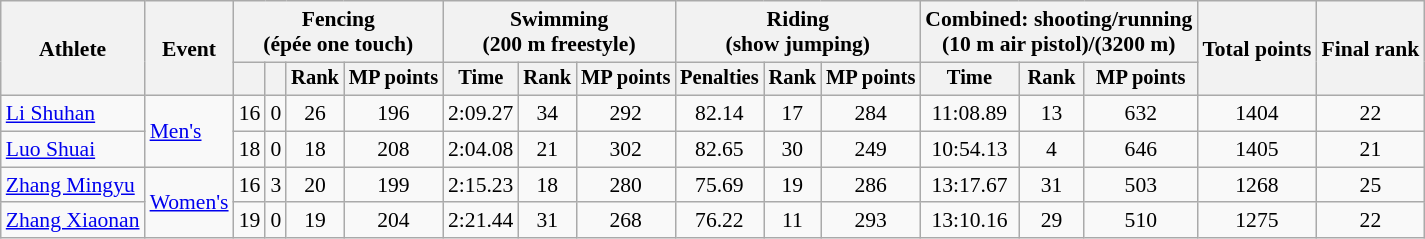<table class="wikitable" style="font-size:90%">
<tr>
<th rowspan="2">Athlete</th>
<th rowspan="2">Event</th>
<th colspan=4>Fencing<br><span>(épée one touch)</span></th>
<th colspan=3>Swimming<br><span>(200 m freestyle)</span></th>
<th colspan=3>Riding<br><span>(show jumping)</span></th>
<th colspan=3>Combined: shooting/running<br><span>(10 m air pistol)/(3200 m)</span></th>
<th rowspan=2>Total points</th>
<th rowspan=2>Final rank</th>
</tr>
<tr style="font-size:95%">
<th></th>
<th></th>
<th>Rank</th>
<th>MP points</th>
<th>Time</th>
<th>Rank</th>
<th>MP points</th>
<th>Penalties</th>
<th>Rank</th>
<th>MP points</th>
<th>Time</th>
<th>Rank</th>
<th>MP points</th>
</tr>
<tr align=center>
<td align=left><a href='#'>Li Shuhan</a></td>
<td align=left rowspan=2><a href='#'>Men's</a></td>
<td>16</td>
<td>0</td>
<td>26</td>
<td>196</td>
<td>2:09.27</td>
<td>34</td>
<td>292</td>
<td>82.14</td>
<td>17</td>
<td>284</td>
<td>11:08.89</td>
<td>13</td>
<td>632</td>
<td>1404</td>
<td>22</td>
</tr>
<tr align=center>
<td align=left><a href='#'>Luo Shuai</a></td>
<td>18</td>
<td>0</td>
<td>18</td>
<td>208</td>
<td>2:04.08</td>
<td>21</td>
<td>302</td>
<td>82.65</td>
<td>30</td>
<td>249</td>
<td>10:54.13</td>
<td>4</td>
<td>646</td>
<td>1405</td>
<td>21</td>
</tr>
<tr align=center>
<td align=left><a href='#'>Zhang Mingyu</a></td>
<td rowspan="2" align="left"><a href='#'>Women's</a></td>
<td>16</td>
<td>3</td>
<td>20</td>
<td>199</td>
<td>2:15.23</td>
<td>18</td>
<td>280</td>
<td>75.69</td>
<td>19</td>
<td>286</td>
<td>13:17.67</td>
<td>31</td>
<td>503</td>
<td>1268</td>
<td>25</td>
</tr>
<tr align=center>
<td align=left><a href='#'>Zhang Xiaonan</a></td>
<td>19</td>
<td>0</td>
<td>19</td>
<td>204</td>
<td>2:21.44</td>
<td>31</td>
<td>268</td>
<td>76.22</td>
<td>11</td>
<td>293</td>
<td>13:10.16</td>
<td>29</td>
<td>510</td>
<td>1275</td>
<td>22</td>
</tr>
</table>
